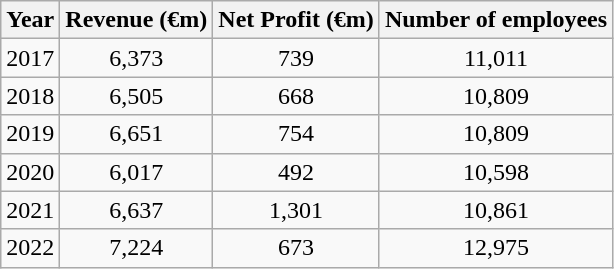<table class="wikitable" style="text-align:center;">
<tr>
<th>Year</th>
<th>Revenue (€m)</th>
<th>Net Profit (€m)</th>
<th>Number of employees</th>
</tr>
<tr>
<td>2017</td>
<td>6,373</td>
<td>739</td>
<td>11,011</td>
</tr>
<tr>
<td>2018</td>
<td>6,505</td>
<td>668</td>
<td>10,809</td>
</tr>
<tr>
<td>2019</td>
<td>6,651</td>
<td>754</td>
<td>10,809</td>
</tr>
<tr>
<td>2020</td>
<td>6,017</td>
<td>492</td>
<td>10,598</td>
</tr>
<tr>
<td>2021</td>
<td>6,637</td>
<td>1,301</td>
<td>10,861</td>
</tr>
<tr>
<td>2022</td>
<td>7,224</td>
<td>673</td>
<td>12,975</td>
</tr>
</table>
